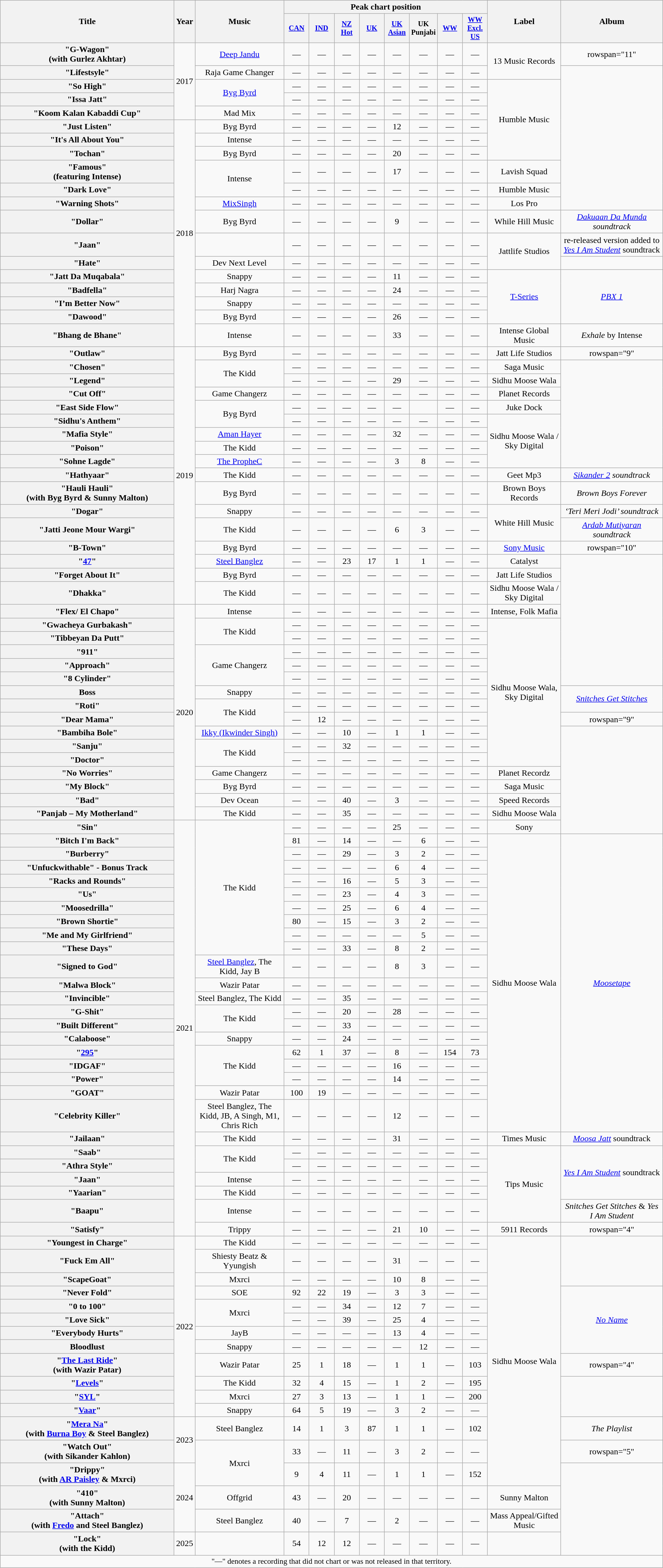<table class="wikitable plainrowheaders" style="text-align:center;">
<tr>
<th scope="col" rowspan="2" style="width:20em;">Title</th>
<th scope="col" rowspan="2" style="width:2em;">Year</th>
<th scope="col" rowspan="2">Music</th>
<th colspan="8">Peak chart position</th>
<th rowspan="2">Label</th>
<th scope="col" rowspan="2">Album</th>
</tr>
<tr>
<th scope="col" style="width:3em;font-size:85%;"><a href='#'>CAN</a><br></th>
<th scope="col" style="width:3em;font-size:85%;"><a href='#'>IND</a><br></th>
<th scope="col" style="width:3em;font-size:85%;"><a href='#'>NZ<br>Hot</a><br></th>
<th scope="col" style="width:3em;font-size:85%;"><a href='#'>UK</a><br></th>
<th scope="col" style="width:3em;font-size:85%;"><a href='#'>UK Asian</a></th>
<th scope="col" style="width:3em;font-size:85%;">UK Punjabi</th>
<th scope="col" style="width:3em;font-size:85%;"><a href='#'>WW</a><br></th>
<th scope="col" style="width:3em;font-size:85%;"><a href='#'>WW Excl. US</a><br></th>
</tr>
<tr>
<th scope="row">"G-Wagon" <br><span>(with Gurlez Akhtar)</span></th>
<td rowspan="5">2017</td>
<td><a href='#'>Deep Jandu</a></td>
<td>—</td>
<td>—</td>
<td>—</td>
<td>—</td>
<td>—</td>
<td>—</td>
<td>—</td>
<td>—</td>
<td rowspan="2">13 Music Records</td>
<td>rowspan="11" </td>
</tr>
<tr>
<th scope="row">"Lifestsyle" </th>
<td>Raja Game Changer</td>
<td>—</td>
<td>—</td>
<td>—</td>
<td>—</td>
<td>—</td>
<td>—</td>
<td>—</td>
<td>—</td>
</tr>
<tr>
<th scope="row">"So High"</th>
<td rowspan="2"><a href='#'>Byg Byrd</a></td>
<td>—</td>
<td>—</td>
<td>—</td>
<td>—</td>
<td>—</td>
<td>—</td>
<td>—</td>
<td>—</td>
<td rowspan="6">Humble Music</td>
</tr>
<tr>
<th scope="row">"Issa Jatt"<br></th>
<td>—</td>
<td>—</td>
<td>—</td>
<td>—</td>
<td>—</td>
<td>—</td>
<td>—</td>
<td>—</td>
</tr>
<tr>
<th scope="row">"Koom Kalan Kabaddi Cup"</th>
<td>Mad Mix</td>
<td>—</td>
<td>—</td>
<td>—</td>
<td>—</td>
<td>—</td>
<td>—</td>
<td>—</td>
<td>—</td>
</tr>
<tr>
<th scope="row">"Just Listen"<br></th>
<td rowspan="14">2018</td>
<td>Byg Byrd</td>
<td>—</td>
<td>—</td>
<td>—</td>
<td>—</td>
<td>12</td>
<td>—</td>
<td>—</td>
<td>—</td>
</tr>
<tr>
<th scope="row">"It's All About You"</th>
<td>Intense</td>
<td>—</td>
<td>—</td>
<td>—</td>
<td>—</td>
<td>—</td>
<td>—</td>
<td>—</td>
<td>—</td>
</tr>
<tr>
<th scope="row">"Tochan" </th>
<td>Byg Byrd</td>
<td>—</td>
<td>—</td>
<td>—</td>
<td>—</td>
<td>20</td>
<td>—</td>
<td>—</td>
<td>—</td>
</tr>
<tr>
<th scope="row">"Famous"<br><span>(featuring Intense)</span></th>
<td rowspan="2">Intense</td>
<td>—</td>
<td>—</td>
<td>—</td>
<td>—</td>
<td>17</td>
<td>—</td>
<td>—</td>
<td>—</td>
<td>Lavish Squad</td>
</tr>
<tr>
<th scope="row">"Dark Love"</th>
<td>—</td>
<td>—</td>
<td>—</td>
<td>—</td>
<td>—</td>
<td>—</td>
<td>—</td>
<td>—</td>
<td>Humble Music</td>
</tr>
<tr>
<th scope="row">"Warning Shots"<br></th>
<td><a href='#'>MixSingh</a></td>
<td>—</td>
<td>—</td>
<td>—</td>
<td>—</td>
<td>—</td>
<td>—</td>
<td>—</td>
<td>—</td>
<td>Los Pro</td>
</tr>
<tr>
<th scope="row">"Dollar"</th>
<td>Byg Byrd</td>
<td>—</td>
<td>—</td>
<td>—</td>
<td>—</td>
<td>9</td>
<td>—</td>
<td>—</td>
<td>—</td>
<td>While Hill Music</td>
<td><em><a href='#'>Dakuaan Da Munda</a> soundtrack</em></td>
</tr>
<tr>
<th scope="row">"Jaan"</th>
<td></td>
<td>—</td>
<td>—</td>
<td>—</td>
<td>—</td>
<td>—</td>
<td>—</td>
<td>—</td>
<td>—</td>
<td rowspan="2">Jattlife Studios</td>
<td>re-released version added to <em><a href='#'>Yes I Am Student</a></em> soundtrack</td>
</tr>
<tr>
<th scope="row">"Hate"</th>
<td>Dev Next Level</td>
<td>—</td>
<td>—</td>
<td>—</td>
<td>—</td>
<td>—</td>
<td>—</td>
<td>—</td>
<td>—</td>
<td></td>
</tr>
<tr>
<th scope="row">"Jatt Da Muqabala"</th>
<td>Snappy</td>
<td>—</td>
<td>—</td>
<td>—</td>
<td>—</td>
<td>11</td>
<td>—</td>
<td>—</td>
<td>—</td>
<td rowspan="4"><a href='#'>T-Series</a></td>
<td rowspan="4"><em><a href='#'>PBX 1</a></em></td>
</tr>
<tr>
<th scope="row">"Badfella"</th>
<td>Harj Nagra</td>
<td>—</td>
<td>—</td>
<td>—</td>
<td>—</td>
<td>24</td>
<td>—</td>
<td>—</td>
<td>—</td>
</tr>
<tr>
<th scope="row">"I’m Better Now"</th>
<td>Snappy</td>
<td>—</td>
<td>—</td>
<td>—</td>
<td>—</td>
<td>—</td>
<td>—</td>
<td>—</td>
<td>—</td>
</tr>
<tr>
<th scope="row">"Dawood"</th>
<td>Byg Byrd</td>
<td>—</td>
<td>—</td>
<td>—</td>
<td>—</td>
<td>26</td>
<td>—</td>
<td>—</td>
<td>—</td>
</tr>
<tr>
<th scope="row">"Bhang de Bhane"<br></th>
<td>Intense</td>
<td>—</td>
<td>—</td>
<td>—</td>
<td>—</td>
<td>33</td>
<td>—</td>
<td>—</td>
<td>—</td>
<td>Intense Global Music</td>
<td><em>Exhale</em> by Intense</td>
</tr>
<tr>
<th scope="row">"Outlaw"</th>
<td rowspan="17">2019</td>
<td>Byg Byrd</td>
<td>—</td>
<td>—</td>
<td>—</td>
<td>—</td>
<td>—</td>
<td>—</td>
<td>—</td>
<td>—</td>
<td>Jatt Life Studios</td>
<td>rowspan="9" </td>
</tr>
<tr>
<th scope="row">"Chosen"<br></th>
<td rowspan="2">The Kidd</td>
<td>—</td>
<td>—</td>
<td>—</td>
<td>—</td>
<td>—</td>
<td>—</td>
<td>—</td>
<td>—</td>
<td>Saga Music</td>
</tr>
<tr>
<th scope="row">"Legend"</th>
<td>—</td>
<td>—</td>
<td>—</td>
<td>—</td>
<td>29</td>
<td>—</td>
<td>—</td>
<td>—</td>
<td>Sidhu Moose Wala</td>
</tr>
<tr>
<th scope="row">"Cut Off"</th>
<td>Game Changerz</td>
<td>—</td>
<td>—</td>
<td>—</td>
<td>—</td>
<td>—</td>
<td>—</td>
<td>—</td>
<td>—</td>
<td>Planet Records</td>
</tr>
<tr>
<th scope="row">"East Side Flow"</th>
<td rowspan="2">Byg Byrd</td>
<td>—</td>
<td>—</td>
<td>—</td>
<td>—</td>
<td>—</td>
<td></td>
<td>—</td>
<td>—</td>
<td>Juke Dock</td>
</tr>
<tr>
<th scope="row">"Sidhu's Anthem"<br></th>
<td>—</td>
<td>—</td>
<td>—</td>
<td>—</td>
<td>—</td>
<td>—</td>
<td>—</td>
<td>—</td>
<td rowspan="4">Sidhu Moose Wala / Sky Digital</td>
</tr>
<tr>
<th scope="row">"Mafia Style"</th>
<td><a href='#'>Aman Hayer</a></td>
<td>—</td>
<td>—</td>
<td>—</td>
<td>—</td>
<td>32</td>
<td>—</td>
<td>—</td>
<td>—</td>
</tr>
<tr>
<th scope="row">"Poison"<br></th>
<td>The Kidd</td>
<td>—</td>
<td>—</td>
<td>—</td>
<td>—</td>
<td>—</td>
<td>—</td>
<td>—</td>
<td>—</td>
</tr>
<tr>
<th scope="row">"Sohne Lagde"<br></th>
<td><a href='#'>The PropheC</a></td>
<td>—</td>
<td>—</td>
<td>—</td>
<td>—</td>
<td>3</td>
<td>8</td>
<td>—</td>
<td>—</td>
</tr>
<tr>
<th scope="row">"Hathyaar"</th>
<td>The Kidd</td>
<td>—</td>
<td>—</td>
<td>—</td>
<td>—</td>
<td>—</td>
<td>—</td>
<td>—</td>
<td>—</td>
<td>Geet Mp3</td>
<td><em><a href='#'>Sikander 2</a> soundtrack</em></td>
</tr>
<tr>
<th scope="row">"Hauli Hauli"<br><span>(with Byg Byrd & Sunny Malton)</span></th>
<td>Byg Byrd</td>
<td>—</td>
<td>—</td>
<td>—</td>
<td>—</td>
<td>—</td>
<td>—</td>
<td>—</td>
<td>—</td>
<td>Brown Boys Records</td>
<td><em>Brown Boys Forever</em></td>
</tr>
<tr>
<th scope="row">"Dogar"</th>
<td>Snappy</td>
<td>—</td>
<td>—</td>
<td>—</td>
<td>—</td>
<td>—</td>
<td>—</td>
<td>—</td>
<td>—</td>
<td rowspan="2">White Hill Music</td>
<td><em>‘Teri Meri Jodi’ soundtrack</em></td>
</tr>
<tr>
<th scope="row">"Jatti Jeone Mour Wargi"</th>
<td>The Kidd</td>
<td>—</td>
<td>—</td>
<td>—</td>
<td>—</td>
<td>6</td>
<td>3</td>
<td>—</td>
<td>—</td>
<td><em><a href='#'>Ardab Mutiyaran</a> soundtrack</em></td>
</tr>
<tr>
<th scope="row">"B-Town"<br></th>
<td>Byg Byrd</td>
<td>—</td>
<td>—</td>
<td>—</td>
<td>—</td>
<td>—</td>
<td>—</td>
<td>—</td>
<td>—</td>
<td><a href='#'>Sony Music</a></td>
<td>rowspan="10" </td>
</tr>
<tr>
<th scope="row">"<a href='#'>47</a>"<br></th>
<td><a href='#'>Steel Banglez</a></td>
<td>—</td>
<td>—</td>
<td>23</td>
<td>17</td>
<td>1</td>
<td>1</td>
<td>—</td>
<td>—</td>
<td>Catalyst</td>
</tr>
<tr>
<th scope="row">"Forget About It"<br></th>
<td>Byg Byrd</td>
<td>—</td>
<td>—</td>
<td>—</td>
<td>—</td>
<td>—</td>
<td>—</td>
<td>—</td>
<td>—</td>
<td>Jatt Life Studios</td>
</tr>
<tr>
<th scope="row">"Dhakka"<br></th>
<td>The Kidd</td>
<td>—</td>
<td>—</td>
<td>—</td>
<td>—</td>
<td>—</td>
<td>—</td>
<td>—</td>
<td>—</td>
<td>Sidhu Moose Wala / Sky Digital</td>
</tr>
<tr>
<th scope="row">"Flex/ El Chapo"</th>
<td rowspan="16">2020</td>
<td>Intense</td>
<td>—</td>
<td>—</td>
<td>—</td>
<td>—</td>
<td>—</td>
<td>—</td>
<td>—</td>
<td>—</td>
<td>Intense, Folk Mafia</td>
</tr>
<tr>
<th scope="row">"Gwacheya Gurbakash"<br></th>
<td rowspan="2">The Kidd</td>
<td>—</td>
<td>—</td>
<td>—</td>
<td>—</td>
<td>—</td>
<td>—</td>
<td>—</td>
<td>—</td>
<td rowspan="11">Sidhu Moose Wala,<br>Sky Digital</td>
</tr>
<tr>
<th scope="row">"Tibbeyan Da Putt"</th>
<td>—</td>
<td>—</td>
<td>—</td>
<td>—</td>
<td>—</td>
<td>—</td>
<td>—</td>
<td>—</td>
</tr>
<tr>
<th scope="row">"911" </th>
<td rowspan="3">Game Changerz</td>
<td>—</td>
<td>—</td>
<td>—</td>
<td>—</td>
<td>—</td>
<td>—</td>
<td>—</td>
<td>—</td>
</tr>
<tr>
<th scope="row">"Approach"</th>
<td>—</td>
<td>—</td>
<td>—</td>
<td>—</td>
<td>—</td>
<td>—</td>
<td>—</td>
<td>—</td>
</tr>
<tr>
<th scope="row">"8 Cylinder"</th>
<td>—</td>
<td>—</td>
<td>—</td>
<td>—</td>
<td>—</td>
<td>—</td>
<td>—</td>
<td>—</td>
</tr>
<tr>
<th scope="row">Boss</th>
<td>Snappy</td>
<td>—</td>
<td>—</td>
<td>—</td>
<td>—</td>
<td>—</td>
<td>—</td>
<td>—</td>
<td>—</td>
<td rowspan="2"><em><a href='#'>Snitches Get Stitches</a></em></td>
</tr>
<tr>
<th scope="row">"Roti"</th>
<td rowspan="2">The Kidd</td>
<td>—</td>
<td>—</td>
<td>—</td>
<td>—</td>
<td>—</td>
<td>—</td>
<td>—</td>
<td>—</td>
</tr>
<tr>
<th scope="row">"Dear Mama" </th>
<td>—</td>
<td>12</td>
<td>—</td>
<td>—</td>
<td>—</td>
<td>—</td>
<td>—</td>
<td>—</td>
<td>rowspan="9" </td>
</tr>
<tr>
<th scope="row">"Bambiha Bole" </th>
<td><a href='#'>Ikky (Ikwinder Singh)</a></td>
<td>—</td>
<td>—</td>
<td>10</td>
<td>—</td>
<td>1</td>
<td>1</td>
<td>—</td>
<td>—</td>
</tr>
<tr>
<th scope="row">"Sanju"</th>
<td rowspan="2">The Kidd</td>
<td>—</td>
<td>—</td>
<td>32</td>
<td>—</td>
<td>—</td>
<td>—</td>
<td>—</td>
<td>—</td>
</tr>
<tr>
<th scope="row">"Doctor"</th>
<td>—</td>
<td>—</td>
<td>—</td>
<td>—</td>
<td>—</td>
<td>—</td>
<td>—</td>
<td>—</td>
</tr>
<tr>
<th scope="row">"No Worries"<br></th>
<td>Game Changerz</td>
<td>—</td>
<td>—</td>
<td>—</td>
<td>—</td>
<td>—</td>
<td>—</td>
<td>—</td>
<td>—</td>
<td>Planet Recordz</td>
</tr>
<tr>
<th scope="row">"My Block"</th>
<td>Byg Byrd</td>
<td>—</td>
<td>—</td>
<td>—</td>
<td>—</td>
<td>—</td>
<td>—</td>
<td>—</td>
<td>—</td>
<td>Saga Music</td>
</tr>
<tr>
<th scope="row">"Bad"</th>
<td>Dev Ocean</td>
<td>—</td>
<td>—</td>
<td>40</td>
<td>—</td>
<td>3</td>
<td>—</td>
<td>—</td>
<td>—</td>
<td>Speed Records</td>
</tr>
<tr>
<th scope="row">"Panjab – My Motherland"</th>
<td>The Kidd</td>
<td>—</td>
<td>—</td>
<td>35</td>
<td>—</td>
<td>—</td>
<td>—</td>
<td>—</td>
<td>—</td>
<td>Sidhu Moose Wala</td>
</tr>
<tr>
<th scope="row">"Sin"</th>
<td rowspan="28">2021</td>
<td rowspan="10">The Kidd</td>
<td>—</td>
<td>—</td>
<td>—</td>
<td>—</td>
<td>25</td>
<td>—</td>
<td>—</td>
<td>—</td>
<td>Sony</td>
</tr>
<tr>
<th scope="row">"Bitch I'm Back"</th>
<td>81</td>
<td>—</td>
<td>14</td>
<td>—</td>
<td>—</td>
<td>6</td>
<td>—</td>
<td>—</td>
<td rowspan="20">Sidhu Moose Wala</td>
<td rowspan="20"><em><a href='#'>Moosetape</a></em></td>
</tr>
<tr>
<th scope="row">"Burberry"</th>
<td>—</td>
<td>—</td>
<td>29</td>
<td>—</td>
<td>3</td>
<td>2</td>
<td>—</td>
<td>—</td>
</tr>
<tr>
<th scope="row">"Unfuckwithable" - Bonus Track </th>
<td>—</td>
<td>—</td>
<td>—</td>
<td>—</td>
<td>6</td>
<td>4</td>
<td>—</td>
<td>—</td>
</tr>
<tr>
<th scope="row">"Racks and Rounds"<br></th>
<td>—</td>
<td>—</td>
<td>16</td>
<td>—</td>
<td>5</td>
<td>3</td>
<td>—</td>
<td>—</td>
</tr>
<tr>
<th scope="row">"Us"<br></th>
<td>—</td>
<td>—</td>
<td>23</td>
<td>—</td>
<td>4</td>
<td>3</td>
<td>—</td>
<td>—</td>
</tr>
<tr>
<th scope="row">"Moosedrilla" </th>
<td>—</td>
<td>—</td>
<td>25</td>
<td>—</td>
<td>6</td>
<td>4</td>
<td>—</td>
<td>—</td>
</tr>
<tr>
<th scope="row">"Brown Shortie"</th>
<td>80</td>
<td>—</td>
<td>15</td>
<td>—</td>
<td>3</td>
<td>2</td>
<td>—</td>
<td>—</td>
</tr>
<tr>
<th scope="row">"Me and My Girlfriend"</th>
<td>—</td>
<td>—</td>
<td>—</td>
<td>—</td>
<td>—</td>
<td>5</td>
<td>—</td>
<td>—</td>
</tr>
<tr>
<th scope="row">"These Days" </th>
<td>—</td>
<td>—</td>
<td>33</td>
<td>—</td>
<td>8</td>
<td>2</td>
<td>—</td>
<td>—</td>
</tr>
<tr>
<th scope="row">"Signed to God"</th>
<td><a href='#'>Steel Banglez</a>, The Kidd, Jay B</td>
<td>—</td>
<td>—</td>
<td>—</td>
<td>—</td>
<td>8</td>
<td>3</td>
<td>—</td>
<td>—</td>
</tr>
<tr>
<th scope="row">"Malwa Block"</th>
<td>Wazir Patar</td>
<td>—</td>
<td>—</td>
<td>—</td>
<td>—</td>
<td>—</td>
<td>—</td>
<td>—</td>
<td>—</td>
</tr>
<tr>
<th scope="row">"Invincible" </th>
<td>Steel Banglez, The Kidd</td>
<td>—</td>
<td>—</td>
<td>35</td>
<td>—</td>
<td>—</td>
<td>—</td>
<td>—</td>
<td>—</td>
</tr>
<tr>
<th scope="row">"G-Shit" </th>
<td rowspan="2">The Kidd</td>
<td>—</td>
<td>—</td>
<td>20</td>
<td>—</td>
<td>28</td>
<td>—</td>
<td>—</td>
<td>—</td>
</tr>
<tr>
<th scope="row">"Built Different"</th>
<td>—</td>
<td>—</td>
<td>33</td>
<td>—</td>
<td>—</td>
<td>—</td>
<td>—</td>
<td>—</td>
</tr>
<tr>
<th scope="row">"Calaboose"</th>
<td>Snappy</td>
<td>—</td>
<td>—</td>
<td>24</td>
<td>—</td>
<td>—</td>
<td>—</td>
<td>—</td>
<td>—</td>
</tr>
<tr>
<th scope="row">"<a href='#'>295</a>"</th>
<td rowspan="3">The Kidd</td>
<td>62</td>
<td>1</td>
<td>37</td>
<td>—</td>
<td>8</td>
<td>—</td>
<td>154</td>
<td>73</td>
</tr>
<tr>
<th scope="row">"IDGAF" </th>
<td>—</td>
<td>—</td>
<td>—</td>
<td>—</td>
<td>16</td>
<td>—</td>
<td>—</td>
<td>—</td>
</tr>
<tr>
<th scope="row">"Power"</th>
<td>—</td>
<td>—</td>
<td>—</td>
<td>—</td>
<td>14</td>
<td>—</td>
<td>—</td>
<td>—</td>
</tr>
<tr>
<th scope="row">"GOAT"</th>
<td>Wazir Patar</td>
<td>100</td>
<td>19</td>
<td>—</td>
<td>—</td>
<td>—</td>
<td>—</td>
<td>—</td>
<td>—</td>
</tr>
<tr>
<th scope="row">"Celebrity Killer" </th>
<td>Steel Banglez, The Kidd, JB, A Singh, M1, Chris Rich</td>
<td>—</td>
<td>—</td>
<td>—</td>
<td>—</td>
<td>12</td>
<td>—</td>
<td>—</td>
<td>—</td>
</tr>
<tr>
<th scope="row">"Jailaan"</th>
<td>The Kidd</td>
<td>—</td>
<td>—</td>
<td>—</td>
<td>—</td>
<td>31</td>
<td>—</td>
<td>—</td>
<td>—</td>
<td>Times Music</td>
<td><em><a href='#'>Moosa Jatt</a></em> soundtrack</td>
</tr>
<tr>
<th scope="row">"Saab"<br></th>
<td rowspan="2">The Kidd</td>
<td>—</td>
<td>—</td>
<td>—</td>
<td>—</td>
<td>—</td>
<td>—</td>
<td>—</td>
<td>—</td>
<td rowspan="5">Tips Music</td>
<td rowspan="4"><em><a href='#'>Yes I Am Student</a></em> soundtrack</td>
</tr>
<tr>
<th scope="row">"Athra Style"<br></th>
<td>—</td>
<td>—</td>
<td>—</td>
<td>—</td>
<td>—</td>
<td>—</td>
<td>—</td>
<td>—</td>
</tr>
<tr>
<th scope="row">"Jaan"</th>
<td>Intense</td>
<td>—</td>
<td>—</td>
<td>—</td>
<td>—</td>
<td>—</td>
<td>—</td>
<td>—</td>
<td>—</td>
</tr>
<tr>
<th scope="row">"Yaarian"</th>
<td>The Kidd</td>
<td>—</td>
<td>—</td>
<td>—</td>
<td>—</td>
<td>—</td>
<td>—</td>
<td>—</td>
<td>—</td>
</tr>
<tr>
<th scope="row">"Baapu"</th>
<td>Intense</td>
<td>—</td>
<td>—</td>
<td>—</td>
<td>—</td>
<td>—</td>
<td>—</td>
<td>—</td>
<td>—</td>
<td><em>Snitches Get Stitches</em> & <em>Yes I Am Student</em></td>
</tr>
<tr>
<th scope="row">"Satisfy"<br></th>
<td>Trippy</td>
<td>—</td>
<td>—</td>
<td>—</td>
<td>—</td>
<td>21</td>
<td>10</td>
<td>—</td>
<td>—</td>
<td>5911 Records</td>
<td>rowspan="4" </td>
</tr>
<tr>
<th scope="row">"Youngest in Charge"<br></th>
<td rowspan="12">2022</td>
<td>The Kidd</td>
<td>—</td>
<td>—</td>
<td>—</td>
<td>—</td>
<td>—</td>
<td>—</td>
<td>—</td>
<td>—</td>
<td rowspan="15">Sidhu Moose Wala</td>
</tr>
<tr>
<th scope="row">"Fuck Em All"<br></th>
<td>Shiesty Beatz & Yyungish</td>
<td>—</td>
<td>—</td>
<td>—</td>
<td>—</td>
<td>31</td>
<td>—</td>
<td>—</td>
<td>—</td>
</tr>
<tr>
<th scope="row">"ScapeGoat"</th>
<td>Mxrci</td>
<td>—</td>
<td>—</td>
<td>—</td>
<td>—</td>
<td>10</td>
<td>8</td>
<td>—</td>
<td>—</td>
</tr>
<tr>
<th scope="row">"Never Fold" </th>
<td>SOE</td>
<td>92</td>
<td>22</td>
<td>19</td>
<td>—</td>
<td>3</td>
<td>3</td>
<td>—</td>
<td>—</td>
<td rowspan="5"><em><a href='#'>No Name</a></em></td>
</tr>
<tr>
<th scope="row">"0 to 100"</th>
<td rowspan="2">Mxrci</td>
<td>—</td>
<td>—</td>
<td>34</td>
<td>—</td>
<td>12</td>
<td>7</td>
<td>—</td>
<td>—</td>
</tr>
<tr>
<th scope="row">"Love Sick"</th>
<td>—</td>
<td>—</td>
<td>39</td>
<td>—</td>
<td>25</td>
<td>4</td>
<td>—</td>
<td>—</td>
</tr>
<tr>
<th scope="row">"Everybody Hurts"</th>
<td>JayB</td>
<td>—</td>
<td>—</td>
<td>—</td>
<td>—</td>
<td>13</td>
<td>4</td>
<td>—</td>
<td>—</td>
</tr>
<tr>
<th scope="row">Bloodlust </th>
<td>Snappy</td>
<td>—</td>
<td>—</td>
<td>—</td>
<td>—</td>
<td>—</td>
<td>12</td>
<td>—</td>
<td>—</td>
</tr>
<tr>
<th scope="row">"<a href='#'>The Last Ride</a>"<br><span>(with Wazir Patar)</span></th>
<td>Wazir Patar</td>
<td>25</td>
<td>1</td>
<td>18</td>
<td>—</td>
<td>1</td>
<td>1</td>
<td>—</td>
<td>103</td>
<td>rowspan="4" </td>
</tr>
<tr>
<th scope="row">"<a href='#'>Levels</a>" <br></th>
<td>The Kidd</td>
<td>32</td>
<td>4</td>
<td>15</td>
<td>—</td>
<td>1</td>
<td>2</td>
<td>—</td>
<td>195</td>
</tr>
<tr>
<th scope="row">"<a href='#'>SYL</a>"</th>
<td>Mxrci</td>
<td>27</td>
<td>3</td>
<td>13</td>
<td>—</td>
<td>1</td>
<td>1</td>
<td>—</td>
<td>200</td>
</tr>
<tr>
<th scope="row">"<a href='#'>Vaar</a>"</th>
<td>Snappy</td>
<td>64</td>
<td>5</td>
<td>19</td>
<td>—</td>
<td>3</td>
<td>2</td>
<td>—</td>
<td>—</td>
</tr>
<tr>
<th scope="row">"<a href='#'>Mera Na</a>"<br><span>(with <a href='#'>Burna Boy</a> & Steel Banglez)</span></th>
<td rowspan="2">2023</td>
<td>Steel Banglez</td>
<td>14</td>
<td>1</td>
<td>3</td>
<td>87</td>
<td>1</td>
<td>1</td>
<td>—</td>
<td>102</td>
<td><em>The Playlist</em></td>
</tr>
<tr>
<th scope="row">"Watch Out" <br><span>(with Sikander Kahlon)</span></th>
<td rowspan="2">Mxrci</td>
<td>33</td>
<td>—</td>
<td>11</td>
<td>—</td>
<td>3</td>
<td>2</td>
<td>—</td>
<td>—</td>
<td>rowspan="5" </td>
</tr>
<tr>
<th scope="row">"Drippy" <br><span>(with <a href='#'>AR Paisley</a> & Mxrci)</span></th>
<td rowspan="3">2024</td>
<td>9</td>
<td>4</td>
<td>11</td>
<td>—</td>
<td>1</td>
<td>1</td>
<td>—</td>
<td>152</td>
</tr>
<tr>
<th scope="row">"410" <br><span>(with Sunny Malton)</span></th>
<td>Offgrid</td>
<td>43</td>
<td>—</td>
<td>20</td>
<td>—</td>
<td>—</td>
<td>—</td>
<td>—</td>
<td>—</td>
<td>Sunny Malton</td>
</tr>
<tr>
<th scope="row">"Attach" <br><span>(with <a href='#'>Fredo</a> and Steel Banglez)</span></th>
<td>Steel Banglez</td>
<td>40</td>
<td>—</td>
<td>7</td>
<td>—</td>
<td>2</td>
<td>—</td>
<td>—</td>
<td>—</td>
<td>Mass Appeal/Gifted Music</td>
</tr>
<tr>
<th scope="row">"Lock" <br><span>(with the Kidd)</span></th>
<td>2025</td>
<td></td>
<td>54</td>
<td>12</td>
<td>12</td>
<td>—</td>
<td>—</td>
<td>—</td>
<td>—</td>
<td>—</td>
<td></td>
</tr>
<tr>
<td colspan="13" style="font-size:90%">"—" denotes a recording that did not chart or was not released in that territory.</td>
</tr>
</table>
